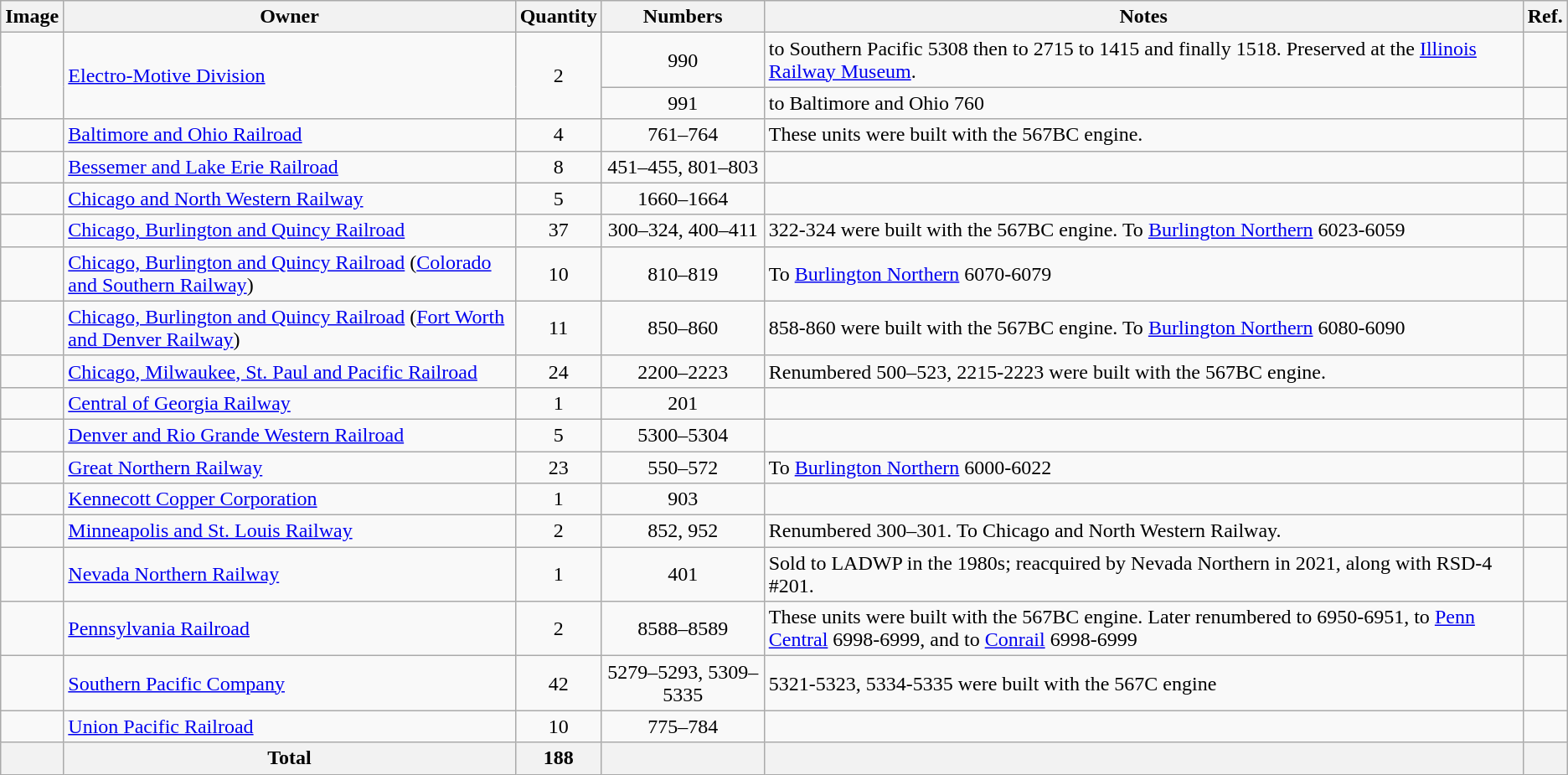<table class="wikitable">
<tr>
<th>Image</th>
<th>Owner</th>
<th>Quantity</th>
<th>Numbers</th>
<th>Notes</th>
<th>Ref.</th>
</tr>
<tr>
<td rowspan="2"></td>
<td rowspan="2"><a href='#'>Electro-Motive Division</a></td>
<td rowspan=2 style="text-align:center;">2</td>
<td style="text-align:center;">990</td>
<td>to Southern Pacific 5308 then to 2715 to 1415 and finally 1518. Preserved at the <a href='#'>Illinois Railway Museum</a>.</td>
<td></td>
</tr>
<tr>
<td style="text-align:center;">991</td>
<td>to Baltimore and Ohio 760</td>
<td></td>
</tr>
<tr>
<td></td>
<td><a href='#'>Baltimore and Ohio Railroad</a></td>
<td style="text-align:center;">4</td>
<td style="text-align:center;">761–764</td>
<td>These units were built with the 567BC engine.</td>
<td></td>
</tr>
<tr>
<td></td>
<td><a href='#'>Bessemer and Lake Erie Railroad</a></td>
<td style="text-align:center;">8</td>
<td style="text-align:center;">451–455, 801–803</td>
<td></td>
<td></td>
</tr>
<tr>
<td></td>
<td><a href='#'>Chicago and North Western Railway</a></td>
<td style="text-align:center;">5</td>
<td style="text-align:center;">1660–1664</td>
<td></td>
<td></td>
</tr>
<tr>
<td></td>
<td><a href='#'>Chicago, Burlington and Quincy Railroad</a></td>
<td style="text-align:center;">37</td>
<td style="text-align:center;">300–324, 400–411</td>
<td>322-324 were built with the 567BC engine. To <a href='#'>Burlington Northern</a> 6023-6059</td>
<td></td>
</tr>
<tr>
<td></td>
<td><a href='#'>Chicago, Burlington and Quincy Railroad</a> (<a href='#'>Colorado and Southern Railway</a>)</td>
<td style="text-align:center;">10</td>
<td style="text-align:center;">810–819</td>
<td>To <a href='#'>Burlington Northern</a> 6070-6079</td>
<td></td>
</tr>
<tr>
<td></td>
<td><a href='#'>Chicago, Burlington and Quincy Railroad</a> (<a href='#'>Fort Worth and Denver Railway</a>)</td>
<td style="text-align:center;">11</td>
<td style="text-align:center;">850–860</td>
<td>858-860 were built with the 567BC engine. To <a href='#'>Burlington Northern</a> 6080-6090</td>
<td></td>
</tr>
<tr>
<td></td>
<td><a href='#'>Chicago, Milwaukee, St. Paul and Pacific Railroad</a></td>
<td style="text-align:center;">24</td>
<td style="text-align:center;">2200–2223</td>
<td>Renumbered 500–523, 2215-2223 were built with the 567BC engine.</td>
<td></td>
</tr>
<tr>
<td></td>
<td><a href='#'>Central of Georgia Railway</a></td>
<td style="text-align:center;">1</td>
<td style="text-align:center;">201</td>
<td></td>
<td></td>
</tr>
<tr>
<td></td>
<td><a href='#'>Denver and Rio Grande Western Railroad</a></td>
<td style="text-align:center;">5</td>
<td style="text-align:center;">5300–5304</td>
<td></td>
<td></td>
</tr>
<tr>
<td></td>
<td><a href='#'>Great Northern Railway</a></td>
<td style="text-align:center;">23</td>
<td style="text-align:center;">550–572</td>
<td>To <a href='#'>Burlington Northern</a> 6000-6022</td>
<td></td>
</tr>
<tr>
<td></td>
<td><a href='#'>Kennecott Copper Corporation</a></td>
<td style="text-align:center;">1</td>
<td style="text-align:center;">903</td>
<td></td>
<td></td>
</tr>
<tr>
<td></td>
<td><a href='#'>Minneapolis and St. Louis Railway</a></td>
<td style="text-align:center;">2</td>
<td style="text-align:center;">852, 952</td>
<td>Renumbered 300–301. To Chicago and North Western Railway.</td>
<td></td>
</tr>
<tr>
<td></td>
<td><a href='#'>Nevada Northern Railway</a></td>
<td style="text-align:center;">1</td>
<td style="text-align:center;">401</td>
<td>Sold to LADWP in the 1980s; reacquired by Nevada Northern in 2021, along with RSD-4 #201.</td>
<td></td>
</tr>
<tr>
<td></td>
<td><a href='#'>Pennsylvania Railroad</a></td>
<td style="text-align:center;">2</td>
<td style="text-align:center;">8588–8589</td>
<td>These units were built with the 567BC engine. Later renumbered to 6950-6951, to <a href='#'>Penn Central</a> 6998-6999, and to <a href='#'>Conrail</a> 6998-6999</td>
<td></td>
</tr>
<tr>
<td></td>
<td><a href='#'>Southern Pacific Company</a></td>
<td style="text-align:center;">42</td>
<td style="text-align:center;">5279–5293, 5309–5335</td>
<td>5321-5323, 5334-5335 were built with the 567C engine</td>
<td></td>
</tr>
<tr>
<td></td>
<td><a href='#'>Union Pacific Railroad</a></td>
<td style="text-align:center;">10</td>
<td style="text-align:center;">775–784</td>
<td></td>
<td></td>
</tr>
<tr>
<th></th>
<th>Total</th>
<th>188</th>
<th></th>
<th></th>
<th></th>
</tr>
</table>
